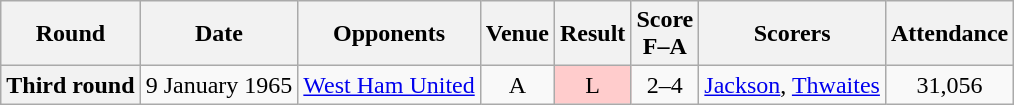<table class="wikitable plainrowheaders" style="text-align:center">
<tr>
<th scope="col">Round</th>
<th scope="col">Date</th>
<th scope="col">Opponents</th>
<th scope="col">Venue</th>
<th scope="col">Result</th>
<th scope="col">Score<br>F–A</th>
<th scope="col">Scorers</th>
<th scope="col">Attendance</th>
</tr>
<tr>
<th scope="row">Third round</th>
<td align="left">9 January 1965</td>
<td align="left"><a href='#'>West Ham United</a></td>
<td>A</td>
<td style=background:#fcc>L</td>
<td>2–4</td>
<td align="left"><a href='#'>Jackson</a>, <a href='#'>Thwaites</a></td>
<td>31,056</td>
</tr>
</table>
